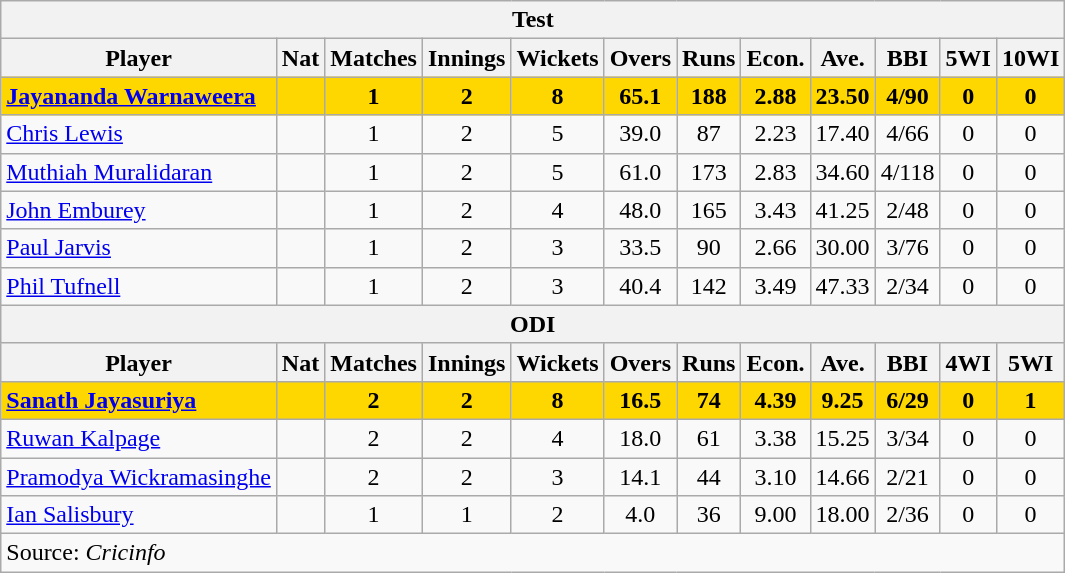<table class="wikitable">
<tr>
<th colspan="12">Test</th>
</tr>
<tr>
<th>Player</th>
<th>Nat</th>
<th>Matches</th>
<th>Innings</th>
<th>Wickets</th>
<th>Overs</th>
<th>Runs</th>
<th>Econ.</th>
<th>Ave.</th>
<th>BBI</th>
<th>5WI</th>
<th>10WI</th>
</tr>
<tr style="background:gold;">
<td><strong><a href='#'>Jayananda Warnaweera</a></strong></td>
<td style="text-align:center;"></td>
<td style="text-align:center;"><strong>1</strong></td>
<td style="text-align:center;"><strong>2</strong></td>
<td style="text-align:center;"><strong>8</strong></td>
<td style="text-align:center;"><strong>65.1</strong></td>
<td style="text-align:center;"><strong>188</strong></td>
<td style="text-align:center;"><strong>2.88</strong></td>
<td style="text-align:center;"><strong>23.50</strong></td>
<td style="text-align:center;"><strong>4/90</strong></td>
<td style="text-align:center;"><strong>0</strong></td>
<td style="text-align:center;"><strong>0</strong></td>
</tr>
<tr>
<td><a href='#'>Chris Lewis</a></td>
<td style="text-align:center;"></td>
<td style="text-align:center;">1</td>
<td style="text-align:center;">2</td>
<td style="text-align:center;">5</td>
<td style="text-align:center;">39.0</td>
<td style="text-align:center;">87</td>
<td style="text-align:center;">2.23</td>
<td style="text-align:center;">17.40</td>
<td style="text-align:center;">4/66</td>
<td style="text-align:center;">0</td>
<td style="text-align:center;">0</td>
</tr>
<tr>
<td><a href='#'>Muthiah Muralidaran</a></td>
<td style="text-align:center;"></td>
<td style="text-align:center;">1</td>
<td style="text-align:center;">2</td>
<td style="text-align:center;">5</td>
<td style="text-align:center;">61.0</td>
<td style="text-align:center;">173</td>
<td style="text-align:center;">2.83</td>
<td style="text-align:center;">34.60</td>
<td style="text-align:center;">4/118</td>
<td style="text-align:center;">0</td>
<td style="text-align:center;">0</td>
</tr>
<tr>
<td><a href='#'>John Emburey</a></td>
<td style="text-align:center;"></td>
<td style="text-align:center;">1</td>
<td style="text-align:center;">2</td>
<td style="text-align:center;">4</td>
<td style="text-align:center;">48.0</td>
<td style="text-align:center;">165</td>
<td style="text-align:center;">3.43</td>
<td style="text-align:center;">41.25</td>
<td style="text-align:center;">2/48</td>
<td style="text-align:center;">0</td>
<td style="text-align:center;">0</td>
</tr>
<tr>
<td><a href='#'>Paul Jarvis</a></td>
<td style="text-align:center;"></td>
<td style="text-align:center;">1</td>
<td style="text-align:center;">2</td>
<td style="text-align:center;">3</td>
<td style="text-align:center;">33.5</td>
<td style="text-align:center;">90</td>
<td style="text-align:center;">2.66</td>
<td style="text-align:center;">30.00</td>
<td style="text-align:center;">3/76</td>
<td style="text-align:center;">0</td>
<td style="text-align:center;">0</td>
</tr>
<tr>
<td><a href='#'>Phil Tufnell</a></td>
<td></td>
<td style="text-align:center;">1</td>
<td style="text-align:center;">2</td>
<td style="text-align:center;">3</td>
<td style="text-align:center;">40.4</td>
<td style="text-align:center;">142</td>
<td style="text-align:center;">3.49</td>
<td style="text-align:center;">47.33</td>
<td style="text-align:center;">2/34</td>
<td style="text-align:center;">0</td>
<td style="text-align:center;">0</td>
</tr>
<tr>
<th colspan="12">ODI</th>
</tr>
<tr>
<th>Player</th>
<th>Nat</th>
<th>Matches</th>
<th>Innings</th>
<th>Wickets</th>
<th>Overs</th>
<th>Runs</th>
<th>Econ.</th>
<th>Ave.</th>
<th>BBI</th>
<th>4WI</th>
<th>5WI</th>
</tr>
<tr style="background:gold;">
<td><strong><a href='#'>Sanath Jayasuriya</a></strong></td>
<td></td>
<td style="text-align:center;"><strong>2</strong></td>
<td style="text-align:center;"><strong>2</strong></td>
<td style="text-align:center;"><strong>8</strong></td>
<td style="text-align:center;"><strong>16.5</strong></td>
<td style="text-align:center;"><strong>74</strong></td>
<td style="text-align:center;"><strong>4.39</strong></td>
<td style="text-align:center;"><strong>9.25</strong></td>
<td style="text-align:center;"><strong>6/29</strong></td>
<td style="text-align:center;"><strong>0</strong></td>
<td style="text-align:center;"><strong>1</strong></td>
</tr>
<tr>
<td><a href='#'>Ruwan Kalpage</a></td>
<td></td>
<td style="text-align:center;">2</td>
<td style="text-align:center;">2</td>
<td style="text-align:center;">4</td>
<td style="text-align:center;">18.0</td>
<td style="text-align:center;">61</td>
<td style="text-align:center;">3.38</td>
<td style="text-align:center;">15.25</td>
<td style="text-align:center;">3/34</td>
<td style="text-align:center;">0</td>
<td style="text-align:center;">0</td>
</tr>
<tr>
<td><a href='#'>Pramodya Wickramasinghe</a></td>
<td></td>
<td style="text-align:center;">2</td>
<td style="text-align:center;">2</td>
<td style="text-align:center;">3</td>
<td style="text-align:center;">14.1</td>
<td style="text-align:center;">44</td>
<td style="text-align:center;">3.10</td>
<td style="text-align:center;">14.66</td>
<td style="text-align:center;">2/21</td>
<td style="text-align:center;">0</td>
<td style="text-align:center;">0</td>
</tr>
<tr>
<td><a href='#'>Ian Salisbury</a></td>
<td></td>
<td style="text-align:center;">1</td>
<td style="text-align:center;">1</td>
<td style="text-align:center;">2</td>
<td style="text-align:center;">4.0</td>
<td style="text-align:center;">36</td>
<td style="text-align:center;">9.00</td>
<td style="text-align:center;">18.00</td>
<td style="text-align:center;">2/36</td>
<td style="text-align:center;">0</td>
<td style="text-align:center;">0</td>
</tr>
<tr>
<td colspan="12">Source: <em>Cricinfo</em></td>
</tr>
</table>
